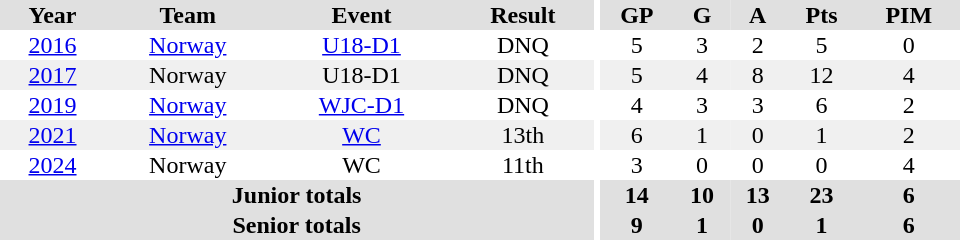<table border="0" cellpadding="1" cellspacing="0" ID="Table3" style="text-align:center; width:40em;">
<tr bgcolor="#e0e0e0">
<th>Year</th>
<th>Team</th>
<th>Event</th>
<th>Result</th>
<th rowspan="99" bgcolor="#fff"></th>
<th>GP</th>
<th>G</th>
<th>A</th>
<th>Pts</th>
<th>PIM</th>
</tr>
<tr>
<td><a href='#'>2016</a></td>
<td><a href='#'>Norway</a></td>
<td><a href='#'>U18-D1</a></td>
<td>DNQ</td>
<td>5</td>
<td>3</td>
<td>2</td>
<td>5</td>
<td>0</td>
</tr>
<tr bgcolor="#f0f0f0">
<td><a href='#'>2017</a></td>
<td>Norway</td>
<td>U18-D1</td>
<td>DNQ</td>
<td>5</td>
<td>4</td>
<td>8</td>
<td>12</td>
<td>4</td>
</tr>
<tr>
<td><a href='#'>2019</a></td>
<td><a href='#'>Norway</a></td>
<td><a href='#'>WJC-D1</a></td>
<td>DNQ</td>
<td>4</td>
<td>3</td>
<td>3</td>
<td>6</td>
<td>2</td>
</tr>
<tr bgcolor="#f0f0f0">
<td><a href='#'>2021</a></td>
<td><a href='#'>Norway</a></td>
<td><a href='#'>WC</a></td>
<td>13th</td>
<td>6</td>
<td>1</td>
<td>0</td>
<td>1</td>
<td>2</td>
</tr>
<tr>
<td><a href='#'>2024</a></td>
<td>Norway</td>
<td>WC</td>
<td>11th</td>
<td>3</td>
<td>0</td>
<td>0</td>
<td>0</td>
<td>4</td>
</tr>
<tr bgcolor="#e0e0e0">
<th colspan="4">Junior totals</th>
<th>14</th>
<th>10</th>
<th>13</th>
<th>23</th>
<th>6</th>
</tr>
<tr bgcolor="#e0e0e0">
<th colspan="4">Senior totals</th>
<th>9</th>
<th>1</th>
<th>0</th>
<th>1</th>
<th>6</th>
</tr>
</table>
